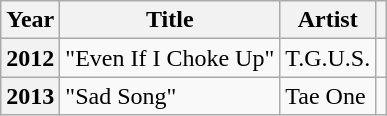<table class="wikitable plainrowheaders">
<tr>
<th scope="col">Year</th>
<th scope="col">Title</th>
<th scope="col">Artist</th>
<th scope="col" class="unsortable"></th>
</tr>
<tr>
<th scope="row">2012</th>
<td>"Even If I Choke Up"</td>
<td>T.G.U.S.</td>
<td></td>
</tr>
<tr>
<th scope="row">2013</th>
<td>"Sad Song"</td>
<td>Tae One</td>
<td style="text-align:center"></td>
</tr>
</table>
